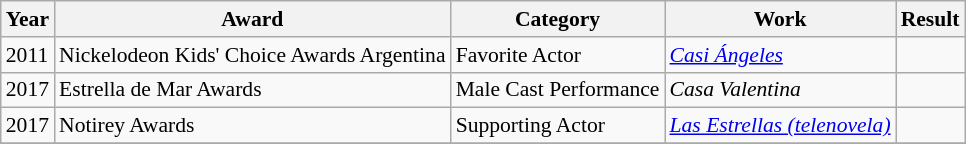<table class="wikitable" style="font-size: 90%;">
<tr>
<th>Year</th>
<th>Award</th>
<th>Category</th>
<th>Work</th>
<th>Result</th>
</tr>
<tr>
<td>2011</td>
<td>Nickelodeon Kids' Choice Awards Argentina</td>
<td>Favorite Actor</td>
<td><em><a href='#'>Casi Ángeles</a></em></td>
<td></td>
</tr>
<tr>
<td>2017</td>
<td>Estrella de Mar Awards</td>
<td>Male Cast Performance</td>
<td><em>Casa Valentina</em></td>
<td></td>
</tr>
<tr>
<td>2017</td>
<td>Notirey Awards</td>
<td>Supporting Actor</td>
<td><em><a href='#'>Las Estrellas (telenovela)</a></em></td>
<td></td>
</tr>
<tr>
</tr>
</table>
